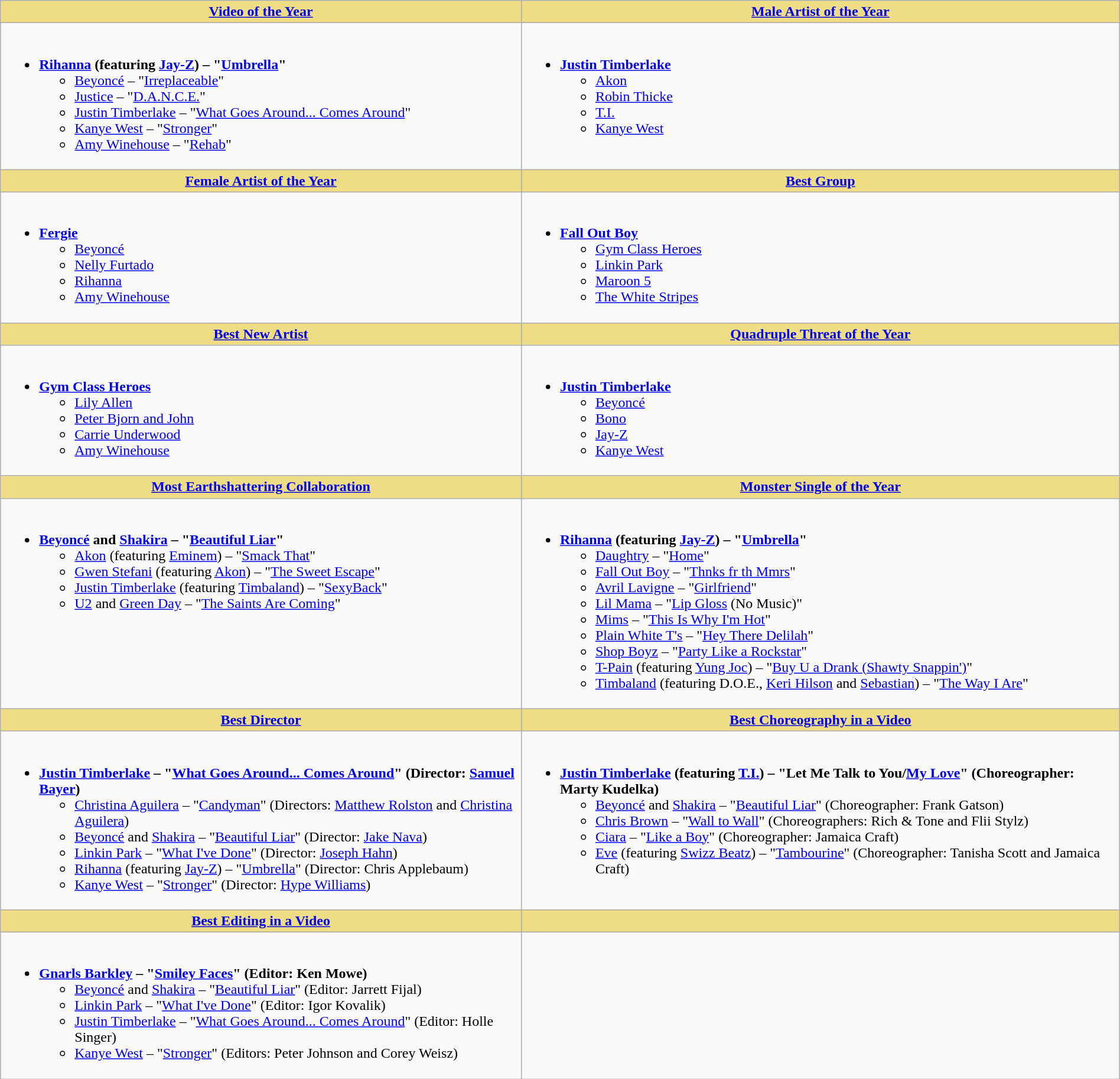<table class=wikitable style="width:100%">
<tr>
<th scope="col" style="background:#EEDD85; width=;"><a href='#'>Video of the Year</a></th>
<th scope="col" style="background:#EEDD85; width=;"><a href='#'>Male Artist of the Year</a></th>
</tr>
<tr>
<td valign="top"><br><ul><li><strong><a href='#'>Rihanna</a> (featuring <a href='#'>Jay-Z</a>) – "<a href='#'>Umbrella</a>"</strong><ul><li><a href='#'>Beyoncé</a> – "<a href='#'>Irreplaceable</a>"</li><li><a href='#'>Justice</a> – "<a href='#'>D.A.N.C.E.</a>"</li><li><a href='#'>Justin Timberlake</a> – "<a href='#'>What Goes Around... Comes Around</a>"</li><li><a href='#'>Kanye West</a> – "<a href='#'>Stronger</a>"</li><li><a href='#'>Amy Winehouse</a> – "<a href='#'>Rehab</a>"</li></ul></li></ul></td>
<td valign="top"><br><ul><li><strong><a href='#'>Justin Timberlake</a></strong><ul><li><a href='#'>Akon</a></li><li><a href='#'>Robin Thicke</a></li><li><a href='#'>T.I.</a></li><li><a href='#'>Kanye West</a></li></ul></li></ul></td>
</tr>
<tr>
<th scope="col" style="background:#EEDD85; width=;"><a href='#'>Female Artist of the Year</a></th>
<th scope="col" style="background:#EEDD85; width=;"><a href='#'>Best Group</a></th>
</tr>
<tr>
<td valign="top"><br><ul><li><strong><a href='#'>Fergie</a></strong><ul><li><a href='#'>Beyoncé</a></li><li><a href='#'>Nelly Furtado</a></li><li><a href='#'>Rihanna</a></li><li><a href='#'>Amy Winehouse</a></li></ul></li></ul></td>
<td valign="top"><br><ul><li><strong><a href='#'>Fall Out Boy</a></strong><ul><li><a href='#'>Gym Class Heroes</a></li><li><a href='#'>Linkin Park</a></li><li><a href='#'>Maroon 5</a></li><li><a href='#'>The White Stripes</a></li></ul></li></ul></td>
</tr>
<tr>
<th scope="col" style="background:#EEDD85; width=;"><a href='#'>Best New Artist</a></th>
<th scope="col" style="background:#EEDD85; width=;"><a href='#'>Quadruple Threat of the Year</a></th>
</tr>
<tr>
<td valign="top"><br><ul><li><strong><a href='#'>Gym Class Heroes</a></strong><ul><li><a href='#'>Lily Allen</a></li><li><a href='#'>Peter Bjorn and John</a></li><li><a href='#'>Carrie Underwood</a></li><li><a href='#'>Amy Winehouse</a></li></ul></li></ul></td>
<td valign="top"><br><ul><li><strong><a href='#'>Justin Timberlake</a></strong><ul><li><a href='#'>Beyoncé</a></li><li><a href='#'>Bono</a></li><li><a href='#'>Jay-Z</a></li><li><a href='#'>Kanye West</a></li></ul></li></ul></td>
</tr>
<tr>
<th scope="col" style="background:#EEDD85; width=;"><a href='#'>Most Earthshattering Collaboration</a></th>
<th scope="col" style="background:#EEDD85; width=;"><a href='#'>Monster Single of the Year</a></th>
</tr>
<tr>
<td valign="top"><br><ul><li><strong><a href='#'>Beyoncé</a> and <a href='#'>Shakira</a> – "<a href='#'>Beautiful Liar</a>"</strong><ul><li><a href='#'>Akon</a> (featuring <a href='#'>Eminem</a>) – "<a href='#'>Smack That</a>"</li><li><a href='#'>Gwen Stefani</a> (featuring <a href='#'>Akon</a>) – "<a href='#'>The Sweet Escape</a>"</li><li><a href='#'>Justin Timberlake</a> (featuring <a href='#'>Timbaland</a>) – "<a href='#'>SexyBack</a>"</li><li><a href='#'>U2</a> and <a href='#'>Green Day</a> – "<a href='#'>The Saints Are Coming</a>"</li></ul></li></ul></td>
<td valign="top"><br><ul><li><strong><a href='#'>Rihanna</a> (featuring <a href='#'>Jay-Z</a>) – "<a href='#'>Umbrella</a>"</strong><ul><li><a href='#'>Daughtry</a> – "<a href='#'>Home</a>"</li><li><a href='#'>Fall Out Boy</a> – "<a href='#'>Thnks fr th Mmrs</a>"</li><li><a href='#'>Avril Lavigne</a> – "<a href='#'>Girlfriend</a>"</li><li><a href='#'>Lil Mama</a> – "<a href='#'>Lip Gloss</a> (No Music)"</li><li><a href='#'>Mims</a> – "<a href='#'>This Is Why I'm Hot</a>"</li><li><a href='#'>Plain White T's</a> – "<a href='#'>Hey There Delilah</a>"</li><li><a href='#'>Shop Boyz</a> – "<a href='#'>Party Like a Rockstar</a>"</li><li><a href='#'>T-Pain</a> (featuring <a href='#'>Yung Joc</a>) – "<a href='#'>Buy U a Drank (Shawty Snappin')</a>"</li><li><a href='#'>Timbaland</a> (featuring D.O.E., <a href='#'>Keri Hilson</a> and <a href='#'>Sebastian</a>) – "<a href='#'>The Way I Are</a>"</li></ul></li></ul></td>
</tr>
<tr>
<th scope="col" style="background:#EEDD85; width=;"><a href='#'>Best Director</a></th>
<th scope="col" style="background:#EEDD85; width=;"><a href='#'>Best Choreography in a Video</a></th>
</tr>
<tr>
<td valign="top"><br><ul><li><strong><a href='#'>Justin Timberlake</a> – "<a href='#'>What Goes Around... Comes Around</a>" (Director: <a href='#'>Samuel Bayer</a>)</strong><ul><li><a href='#'>Christina Aguilera</a> – "<a href='#'>Candyman</a>" (Directors: <a href='#'>Matthew Rolston</a> and <a href='#'>Christina Aguilera</a>)</li><li><a href='#'>Beyoncé</a> and <a href='#'>Shakira</a> – "<a href='#'>Beautiful Liar</a>" (Director: <a href='#'>Jake Nava</a>)</li><li><a href='#'>Linkin Park</a> – "<a href='#'>What I've Done</a>" (Director: <a href='#'>Joseph Hahn</a>)</li><li><a href='#'>Rihanna</a> (featuring <a href='#'>Jay-Z</a>) – "<a href='#'>Umbrella</a>" (Director: Chris Applebaum)</li><li><a href='#'>Kanye West</a> – "<a href='#'>Stronger</a>" (Director: <a href='#'>Hype Williams</a>)</li></ul></li></ul></td>
<td valign="top"><br><ul><li><strong><a href='#'>Justin Timberlake</a> (featuring <a href='#'>T.I.</a>) – "Let Me Talk to You/<a href='#'>My Love</a>" (Choreographer: Marty Kudelka)</strong><ul><li><a href='#'>Beyoncé</a> and <a href='#'>Shakira</a> – "<a href='#'>Beautiful Liar</a>" (Choreographer: Frank Gatson)</li><li><a href='#'>Chris Brown</a> – "<a href='#'>Wall to Wall</a>" (Choreographers: Rich & Tone and Flii Stylz)</li><li><a href='#'>Ciara</a> – "<a href='#'>Like a Boy</a>" (Choreographer: Jamaica Craft)</li><li><a href='#'>Eve</a> (featuring <a href='#'>Swizz Beatz</a>) – "<a href='#'>Tambourine</a>" (Choreographer: Tanisha Scott and Jamaica Craft)</li></ul></li></ul></td>
</tr>
<tr>
<th scope="col" style="background:#EEDD85; width=;"><a href='#'>Best Editing in a Video</a></th>
<th scope="col" style="background:#EEDD85; width=;"></th>
</tr>
<tr>
<td valign="top"><br><ul><li><strong><a href='#'>Gnarls Barkley</a> – "<a href='#'>Smiley Faces</a>" (Editor: Ken Mowe)</strong><ul><li><a href='#'>Beyoncé</a> and <a href='#'>Shakira</a> – "<a href='#'>Beautiful Liar</a>" (Editor: Jarrett Fijal)</li><li><a href='#'>Linkin Park</a> – "<a href='#'>What I've Done</a>" (Editor: Igor Kovalik)</li><li><a href='#'>Justin Timberlake</a> – "<a href='#'>What Goes Around... Comes Around</a>" (Editor: Holle Singer)</li><li><a href='#'>Kanye West</a> – "<a href='#'>Stronger</a>" (Editors: Peter Johnson and Corey Weisz)</li></ul></li></ul></td>
</tr>
</table>
